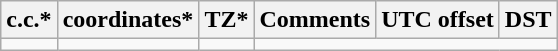<table class="wikitable sortable">
<tr>
<th>c.c.*</th>
<th>coordinates*</th>
<th>TZ*</th>
<th>Comments</th>
<th>UTC offset</th>
<th>DST</th>
</tr>
<tr --->
<td></td>
<td></td>
<td></td>
</tr>
</table>
